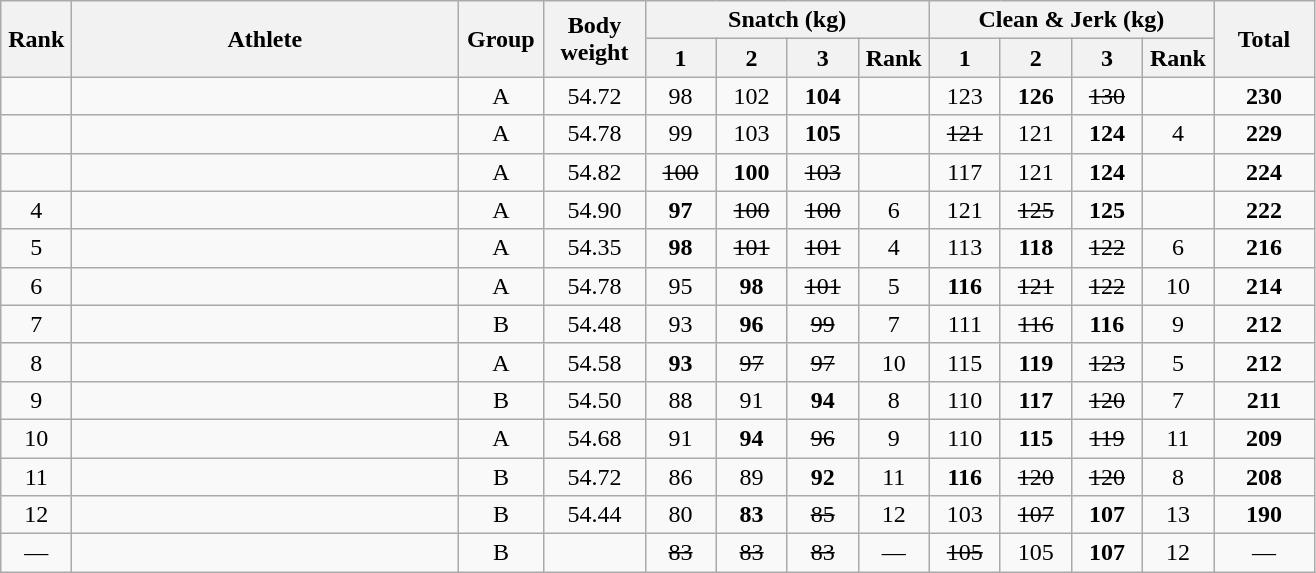<table class = "wikitable" style="text-align:center;">
<tr>
<th rowspan=2 width=40>Rank</th>
<th rowspan=2 width=250>Athlete</th>
<th rowspan=2 width=50>Group</th>
<th rowspan=2 width=60>Body weight</th>
<th colspan=4>Snatch (kg)</th>
<th colspan=4>Clean & Jerk (kg)</th>
<th rowspan=2 width=60>Total</th>
</tr>
<tr>
<th width=40>1</th>
<th width=40>2</th>
<th width=40>3</th>
<th width=40>Rank</th>
<th width=40>1</th>
<th width=40>2</th>
<th width=40>3</th>
<th width=40>Rank</th>
</tr>
<tr>
<td></td>
<td align=left></td>
<td>A</td>
<td>54.72</td>
<td>98</td>
<td>102</td>
<td><strong>104</strong></td>
<td></td>
<td>123</td>
<td><strong>126</strong></td>
<td><s>130</s></td>
<td></td>
<td><strong>230</strong></td>
</tr>
<tr>
<td></td>
<td align=left></td>
<td>A</td>
<td>54.78</td>
<td>99</td>
<td>103</td>
<td><strong>105</strong></td>
<td></td>
<td><s>121</s></td>
<td>121</td>
<td><strong>124</strong></td>
<td>4</td>
<td><strong>229</strong></td>
</tr>
<tr>
<td></td>
<td align=left></td>
<td>A</td>
<td>54.82</td>
<td><s>100</s></td>
<td><strong>100</strong></td>
<td><s>103</s></td>
<td></td>
<td>117</td>
<td>121</td>
<td><strong>124</strong></td>
<td></td>
<td><strong>224</strong></td>
</tr>
<tr>
<td>4</td>
<td align=left></td>
<td>A</td>
<td>54.90</td>
<td><strong>97</strong></td>
<td><s>100</s></td>
<td><s>100</s></td>
<td>6</td>
<td>121</td>
<td><s>125</s></td>
<td><strong>125</strong></td>
<td></td>
<td><strong>222</strong></td>
</tr>
<tr>
<td>5</td>
<td align=left></td>
<td>A</td>
<td>54.35</td>
<td><strong>98</strong></td>
<td><s>101</s></td>
<td><s>101</s></td>
<td>4</td>
<td>113</td>
<td><strong>118</strong></td>
<td><s>122</s></td>
<td>6</td>
<td><strong>216</strong></td>
</tr>
<tr>
<td>6</td>
<td align=left></td>
<td>A</td>
<td>54.78</td>
<td>95</td>
<td><strong>98</strong></td>
<td><s>101</s></td>
<td>5</td>
<td><strong>116</strong></td>
<td><s>121</s></td>
<td><s>122</s></td>
<td>10</td>
<td><strong>214</strong></td>
</tr>
<tr>
<td>7</td>
<td align=left></td>
<td>B</td>
<td>54.48</td>
<td>93</td>
<td><strong>96</strong></td>
<td><s>99</s></td>
<td>7</td>
<td>111</td>
<td><s>116</s></td>
<td><strong>116</strong></td>
<td>9</td>
<td><strong>212</strong></td>
</tr>
<tr>
<td>8</td>
<td align=left></td>
<td>A</td>
<td>54.58</td>
<td><strong>93</strong></td>
<td><s>97</s></td>
<td><s>97</s></td>
<td>10</td>
<td>115</td>
<td><strong>119</strong></td>
<td><s>123</s></td>
<td>5</td>
<td><strong>212</strong></td>
</tr>
<tr>
<td>9</td>
<td align=left></td>
<td>B</td>
<td>54.50</td>
<td>88</td>
<td>91</td>
<td><strong>94</strong></td>
<td>8</td>
<td>110</td>
<td><strong>117</strong></td>
<td><s>120</s></td>
<td>7</td>
<td><strong>211</strong></td>
</tr>
<tr>
<td>10</td>
<td align=left></td>
<td>A</td>
<td>54.68</td>
<td>91</td>
<td><strong>94</strong></td>
<td><s>96</s></td>
<td>9</td>
<td>110</td>
<td><strong>115</strong></td>
<td><s>119</s></td>
<td>11</td>
<td><strong>209</strong></td>
</tr>
<tr>
<td>11</td>
<td align=left></td>
<td>B</td>
<td>54.72</td>
<td>86</td>
<td>89</td>
<td><strong>92</strong></td>
<td>11</td>
<td><strong>116</strong></td>
<td><s>120</s></td>
<td><s>120</s></td>
<td>8</td>
<td><strong>208</strong></td>
</tr>
<tr>
<td>12</td>
<td align=left></td>
<td>B</td>
<td>54.44</td>
<td>80</td>
<td><strong>83</strong></td>
<td><s>85</s></td>
<td>12</td>
<td>103</td>
<td><s>107</s></td>
<td><strong>107</strong></td>
<td>13</td>
<td><strong>190</strong></td>
</tr>
<tr>
<td>—</td>
<td align=left></td>
<td>B</td>
<td></td>
<td><s>83</s></td>
<td><s>83</s></td>
<td><s>83</s></td>
<td>—</td>
<td><s>105</s></td>
<td>105</td>
<td><strong>107</strong></td>
<td>12</td>
<td>—</td>
</tr>
</table>
